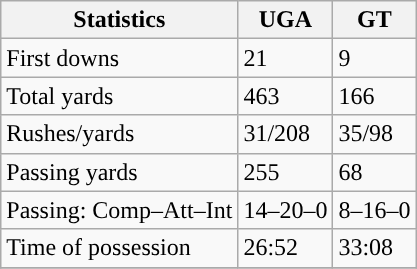<table class="wikitable" style="float: left;">
<tr>
<th>Statistics</th>
<th>UGA</th>
<th>GT</th>
</tr>
<tr>
<td>First downs</td>
<td>21</td>
<td>9</td>
</tr>
<tr>
<td>Total yards</td>
<td>463</td>
<td>166</td>
</tr>
<tr>
<td>Rushes/yards</td>
<td>31/208</td>
<td>35/98</td>
</tr>
<tr>
<td>Passing yards</td>
<td>255</td>
<td>68</td>
</tr>
<tr>
<td>Passing: Comp–Att–Int</td>
<td>14–20–0</td>
<td>8–16–0</td>
</tr>
<tr>
<td>Time of possession</td>
<td>26:52</td>
<td>33:08</td>
</tr>
<tr>
</tr>
</table>
